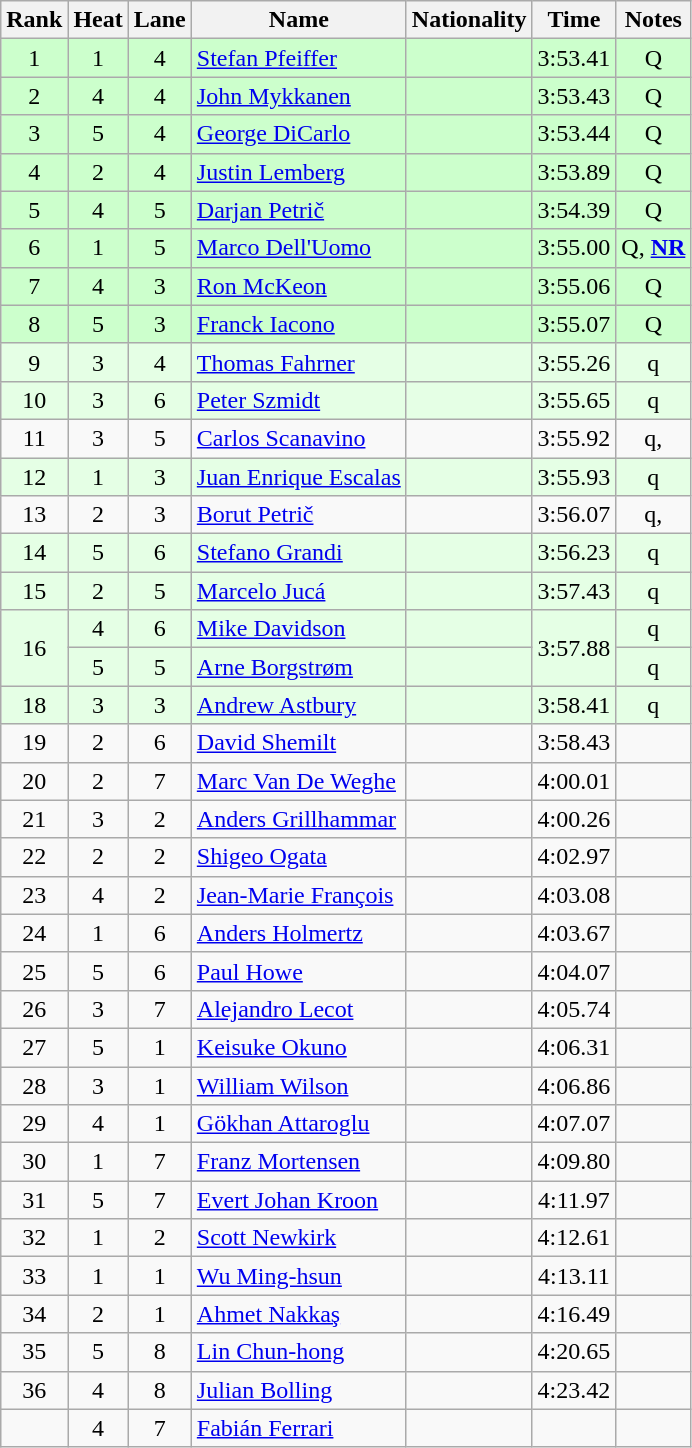<table class="wikitable sortable" style="text-align:center">
<tr>
<th>Rank</th>
<th>Heat</th>
<th>Lane</th>
<th>Name</th>
<th>Nationality</th>
<th>Time</th>
<th>Notes</th>
</tr>
<tr bgcolor=#cfc>
<td>1</td>
<td>1</td>
<td>4</td>
<td align=left><a href='#'>Stefan Pfeiffer</a></td>
<td align=left></td>
<td>3:53.41</td>
<td>Q</td>
</tr>
<tr bgcolor=#cfc>
<td>2</td>
<td>4</td>
<td>4</td>
<td align=left><a href='#'>John Mykkanen</a></td>
<td align=left></td>
<td>3:53.43</td>
<td>Q</td>
</tr>
<tr bgcolor=#cfc>
<td>3</td>
<td>5</td>
<td>4</td>
<td align=left><a href='#'>George DiCarlo</a></td>
<td align=left></td>
<td>3:53.44</td>
<td>Q</td>
</tr>
<tr bgcolor=#cfc>
<td>4</td>
<td>2</td>
<td>4</td>
<td align=left><a href='#'>Justin Lemberg</a></td>
<td align=left></td>
<td>3:53.89</td>
<td>Q</td>
</tr>
<tr bgcolor=#cfc>
<td>5</td>
<td>4</td>
<td>5</td>
<td align=left><a href='#'>Darjan Petrič</a></td>
<td align=left></td>
<td>3:54.39</td>
<td>Q</td>
</tr>
<tr bgcolor=#cfc>
<td>6</td>
<td>1</td>
<td>5</td>
<td align=left><a href='#'>Marco Dell'Uomo</a></td>
<td align=left></td>
<td>3:55.00</td>
<td>Q, <strong><a href='#'>NR</a></strong></td>
</tr>
<tr bgcolor=#cfc>
<td>7</td>
<td>4</td>
<td>3</td>
<td align=left><a href='#'>Ron McKeon</a></td>
<td align=left></td>
<td>3:55.06</td>
<td>Q</td>
</tr>
<tr bgcolor=#cfc>
<td>8</td>
<td>5</td>
<td>3</td>
<td align=left><a href='#'>Franck Iacono</a></td>
<td align=left></td>
<td>3:55.07</td>
<td>Q</td>
</tr>
<tr bgcolor=e5ffe5>
<td>9</td>
<td>3</td>
<td>4</td>
<td align=left><a href='#'>Thomas Fahrner</a></td>
<td align=left></td>
<td>3:55.26</td>
<td>q</td>
</tr>
<tr bgcolor=e5ffe5>
<td>10</td>
<td>3</td>
<td>6</td>
<td align=left><a href='#'>Peter Szmidt</a></td>
<td align=left></td>
<td>3:55.65</td>
<td>q</td>
</tr>
<tr>
<td>11</td>
<td>3</td>
<td>5</td>
<td align=left><a href='#'>Carlos Scanavino</a></td>
<td align=left></td>
<td>3:55.92</td>
<td>q, </td>
</tr>
<tr bgcolor=e5ffe5>
<td>12</td>
<td>1</td>
<td>3</td>
<td align=left><a href='#'>Juan Enrique Escalas</a></td>
<td align=left></td>
<td>3:55.93</td>
<td>q</td>
</tr>
<tr>
<td>13</td>
<td>2</td>
<td>3</td>
<td align=left><a href='#'>Borut Petrič</a></td>
<td align=left></td>
<td>3:56.07</td>
<td>q, </td>
</tr>
<tr bgcolor=e5ffe5>
<td>14</td>
<td>5</td>
<td>6</td>
<td align=left><a href='#'>Stefano Grandi</a></td>
<td align=left></td>
<td>3:56.23</td>
<td>q</td>
</tr>
<tr bgcolor=e5ffe5>
<td>15</td>
<td>2</td>
<td>5</td>
<td align=left><a href='#'>Marcelo Jucá</a></td>
<td align=left></td>
<td>3:57.43</td>
<td>q</td>
</tr>
<tr bgcolor=e5ffe5>
<td rowspan=2>16</td>
<td>4</td>
<td>6</td>
<td align=left><a href='#'>Mike Davidson</a></td>
<td align=left></td>
<td rowspan=2>3:57.88</td>
<td>q</td>
</tr>
<tr bgcolor=e5ffe5>
<td>5</td>
<td>5</td>
<td align=left><a href='#'>Arne Borgstrøm</a></td>
<td align=left></td>
<td>q</td>
</tr>
<tr bgcolor=e5ffe5>
<td>18</td>
<td>3</td>
<td>3</td>
<td align=left><a href='#'>Andrew Astbury</a></td>
<td align=left></td>
<td>3:58.41</td>
<td>q</td>
</tr>
<tr>
<td>19</td>
<td>2</td>
<td>6</td>
<td align=left><a href='#'>David Shemilt</a></td>
<td align=left></td>
<td>3:58.43</td>
<td></td>
</tr>
<tr>
<td>20</td>
<td>2</td>
<td>7</td>
<td align=left><a href='#'>Marc Van De Weghe</a></td>
<td align=left></td>
<td>4:00.01</td>
<td></td>
</tr>
<tr>
<td>21</td>
<td>3</td>
<td>2</td>
<td align=left><a href='#'>Anders Grillhammar</a></td>
<td align=left></td>
<td>4:00.26</td>
<td></td>
</tr>
<tr>
<td>22</td>
<td>2</td>
<td>2</td>
<td align=left><a href='#'>Shigeo Ogata</a></td>
<td align=left></td>
<td>4:02.97</td>
<td></td>
</tr>
<tr>
<td>23</td>
<td>4</td>
<td>2</td>
<td align=left><a href='#'>Jean-Marie François</a></td>
<td align=left></td>
<td>4:03.08</td>
<td></td>
</tr>
<tr>
<td>24</td>
<td>1</td>
<td>6</td>
<td align=left><a href='#'>Anders Holmertz</a></td>
<td align=left></td>
<td>4:03.67</td>
<td></td>
</tr>
<tr>
<td>25</td>
<td>5</td>
<td>6</td>
<td align=left><a href='#'>Paul Howe</a></td>
<td align=left></td>
<td>4:04.07</td>
<td></td>
</tr>
<tr>
<td>26</td>
<td>3</td>
<td>7</td>
<td align=left><a href='#'>Alejandro Lecot</a></td>
<td align=left></td>
<td>4:05.74</td>
<td></td>
</tr>
<tr>
<td>27</td>
<td>5</td>
<td>1</td>
<td align=left><a href='#'>Keisuke Okuno</a></td>
<td align=left></td>
<td>4:06.31</td>
<td></td>
</tr>
<tr>
<td>28</td>
<td>3</td>
<td>1</td>
<td align=left><a href='#'>William Wilson</a></td>
<td align=left></td>
<td>4:06.86</td>
<td></td>
</tr>
<tr>
<td>29</td>
<td>4</td>
<td>1</td>
<td align=left><a href='#'>Gökhan Attaroglu</a></td>
<td align=left></td>
<td>4:07.07</td>
<td></td>
</tr>
<tr>
<td>30</td>
<td>1</td>
<td>7</td>
<td align=left><a href='#'>Franz Mortensen</a></td>
<td align=left></td>
<td>4:09.80</td>
<td></td>
</tr>
<tr>
<td>31</td>
<td>5</td>
<td>7</td>
<td align=left><a href='#'>Evert Johan Kroon</a></td>
<td align=left></td>
<td>4:11.97</td>
<td></td>
</tr>
<tr>
<td>32</td>
<td>1</td>
<td>2</td>
<td align=left><a href='#'>Scott Newkirk</a></td>
<td align=left></td>
<td>4:12.61</td>
<td></td>
</tr>
<tr>
<td>33</td>
<td>1</td>
<td>1</td>
<td align=left><a href='#'>Wu Ming-hsun</a></td>
<td align=left></td>
<td>4:13.11</td>
<td></td>
</tr>
<tr>
<td>34</td>
<td>2</td>
<td>1</td>
<td align=left><a href='#'>Ahmet Nakkaş</a></td>
<td align=left></td>
<td>4:16.49</td>
<td></td>
</tr>
<tr>
<td>35</td>
<td>5</td>
<td>8</td>
<td align=left><a href='#'>Lin Chun-hong</a></td>
<td align=left></td>
<td>4:20.65</td>
<td></td>
</tr>
<tr>
<td>36</td>
<td>4</td>
<td>8</td>
<td align=left><a href='#'>Julian Bolling</a></td>
<td align=left></td>
<td>4:23.42</td>
<td></td>
</tr>
<tr>
<td></td>
<td>4</td>
<td>7</td>
<td align=left><a href='#'>Fabián Ferrari</a></td>
<td align=left></td>
<td></td>
<td></td>
</tr>
</table>
